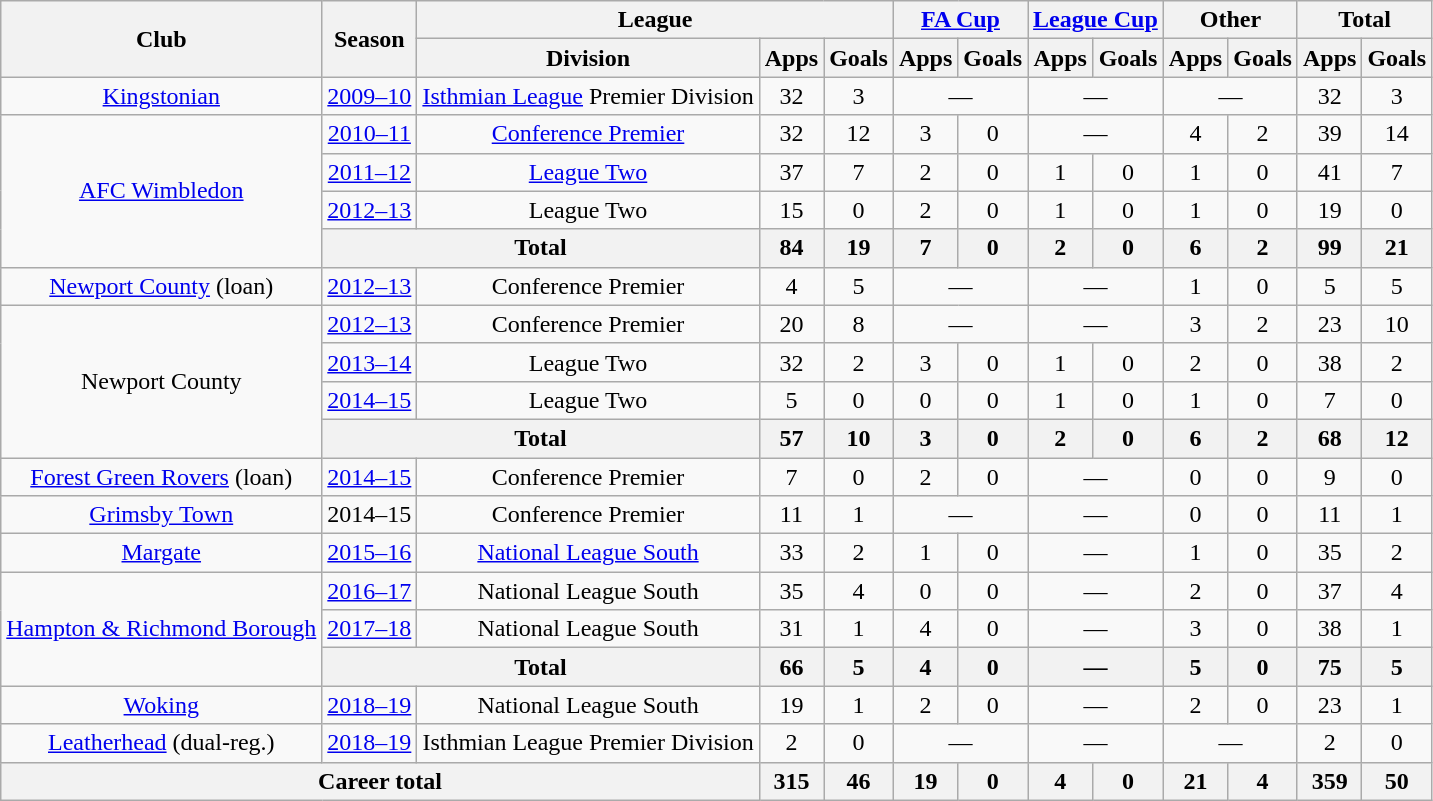<table class="wikitable" style="text-align:center">
<tr>
<th rowspan="2">Club</th>
<th rowspan="2">Season</th>
<th colspan="3">League</th>
<th colspan="2"><a href='#'>FA Cup</a></th>
<th colspan="2"><a href='#'>League Cup</a></th>
<th colspan="2">Other</th>
<th colspan="2">Total</th>
</tr>
<tr>
<th>Division</th>
<th>Apps</th>
<th>Goals</th>
<th>Apps</th>
<th>Goals</th>
<th>Apps</th>
<th>Goals</th>
<th>Apps</th>
<th>Goals</th>
<th>Apps</th>
<th>Goals</th>
</tr>
<tr>
<td rowspan="1" valign="center"><a href='#'>Kingstonian</a></td>
<td><a href='#'>2009–10</a></td>
<td><a href='#'>Isthmian League</a> Premier Division</td>
<td>32</td>
<td>3</td>
<td colspan="2">—</td>
<td colspan="2">—</td>
<td colspan="2">—</td>
<td>32</td>
<td>3</td>
</tr>
<tr>
<td rowspan="4" valign="center"><a href='#'>AFC Wimbledon</a></td>
<td><a href='#'>2010–11</a></td>
<td><a href='#'>Conference Premier</a></td>
<td>32</td>
<td>12</td>
<td>3</td>
<td>0</td>
<td colspan="2">—</td>
<td>4</td>
<td>2</td>
<td>39</td>
<td>14</td>
</tr>
<tr>
<td><a href='#'>2011–12</a></td>
<td><a href='#'>League Two</a></td>
<td>37</td>
<td>7</td>
<td>2</td>
<td>0</td>
<td>1</td>
<td>0</td>
<td>1</td>
<td>0</td>
<td>41</td>
<td>7</td>
</tr>
<tr>
<td><a href='#'>2012–13</a></td>
<td>League Two</td>
<td>15</td>
<td>0</td>
<td>2</td>
<td>0</td>
<td>1</td>
<td>0</td>
<td>1</td>
<td>0</td>
<td>19</td>
<td>0</td>
</tr>
<tr>
<th colspan="2">Total</th>
<th>84</th>
<th>19</th>
<th>7</th>
<th>0</th>
<th>2</th>
<th>0</th>
<th>6</th>
<th>2</th>
<th>99</th>
<th>21</th>
</tr>
<tr>
<td rowspan="1" valign="center"><a href='#'>Newport County</a> (loan)</td>
<td><a href='#'>2012–13</a></td>
<td>Conference Premier</td>
<td>4</td>
<td>5</td>
<td colspan="2">—</td>
<td colspan="2">—</td>
<td>1</td>
<td>0</td>
<td>5</td>
<td>5</td>
</tr>
<tr>
<td rowspan="4" valign="center">Newport County</td>
<td><a href='#'>2012–13</a></td>
<td>Conference Premier</td>
<td>20</td>
<td>8</td>
<td colspan="2">—</td>
<td colspan="2">—</td>
<td>3</td>
<td>2</td>
<td>23</td>
<td>10</td>
</tr>
<tr>
<td><a href='#'>2013–14</a></td>
<td>League Two</td>
<td>32</td>
<td>2</td>
<td>3</td>
<td>0</td>
<td>1</td>
<td>0</td>
<td>2</td>
<td>0</td>
<td>38</td>
<td>2</td>
</tr>
<tr>
<td><a href='#'>2014–15</a></td>
<td>League Two</td>
<td>5</td>
<td>0</td>
<td>0</td>
<td>0</td>
<td>1</td>
<td>0</td>
<td>1</td>
<td>0</td>
<td>7</td>
<td>0</td>
</tr>
<tr>
<th colspan="2">Total</th>
<th>57</th>
<th>10</th>
<th>3</th>
<th>0</th>
<th>2</th>
<th>0</th>
<th>6</th>
<th>2</th>
<th>68</th>
<th>12</th>
</tr>
<tr>
<td rowspan="1" valign="center"><a href='#'>Forest Green Rovers</a> (loan)</td>
<td><a href='#'>2014–15</a></td>
<td>Conference Premier</td>
<td>7</td>
<td>0</td>
<td>2</td>
<td>0</td>
<td colspan="2">—</td>
<td>0</td>
<td>0</td>
<td>9</td>
<td>0</td>
</tr>
<tr>
<td rowspan="1" valign="center"><a href='#'>Grimsby Town</a></td>
<td>2014–15</td>
<td>Conference Premier</td>
<td>11</td>
<td>1</td>
<td colspan="2">—</td>
<td colspan="2">—</td>
<td>0</td>
<td>0</td>
<td>11</td>
<td>1</td>
</tr>
<tr>
<td rowspan="1" valign="center"><a href='#'>Margate</a></td>
<td><a href='#'>2015–16</a></td>
<td><a href='#'>National League South</a></td>
<td>33</td>
<td>2</td>
<td>1</td>
<td>0</td>
<td colspan="2">—</td>
<td>1</td>
<td>0</td>
<td>35</td>
<td>2</td>
</tr>
<tr>
<td rowspan="3" valign="center"><a href='#'>Hampton & Richmond Borough</a></td>
<td><a href='#'>2016–17</a></td>
<td>National League South</td>
<td>35</td>
<td>4</td>
<td>0</td>
<td>0</td>
<td colspan="2">—</td>
<td>2</td>
<td>0</td>
<td>37</td>
<td>4</td>
</tr>
<tr>
<td><a href='#'>2017–18</a></td>
<td>National League South</td>
<td>31</td>
<td>1</td>
<td>4</td>
<td>0</td>
<td colspan="2">—</td>
<td>3</td>
<td>0</td>
<td>38</td>
<td>1</td>
</tr>
<tr>
<th colspan="2">Total</th>
<th>66</th>
<th>5</th>
<th>4</th>
<th>0</th>
<th colspan="2">—</th>
<th>5</th>
<th>0</th>
<th>75</th>
<th>5</th>
</tr>
<tr>
<td rowspan="1" valign="center"><a href='#'>Woking</a></td>
<td><a href='#'>2018–19</a></td>
<td>National League South</td>
<td>19</td>
<td>1</td>
<td>2</td>
<td>0</td>
<td colspan="2">—</td>
<td>2</td>
<td>0</td>
<td>23</td>
<td>1</td>
</tr>
<tr>
<td rowspan="1" valign="center"><a href='#'>Leatherhead</a> (dual-reg.)</td>
<td><a href='#'>2018–19</a></td>
<td>Isthmian League Premier Division</td>
<td>2</td>
<td>0</td>
<td colspan="2">—</td>
<td colspan="2">—</td>
<td colspan="2">—</td>
<td>2</td>
<td>0</td>
</tr>
<tr>
<th colspan="3">Career total</th>
<th>315</th>
<th>46</th>
<th>19</th>
<th>0</th>
<th>4</th>
<th>0</th>
<th>21</th>
<th>4</th>
<th>359</th>
<th>50</th>
</tr>
</table>
